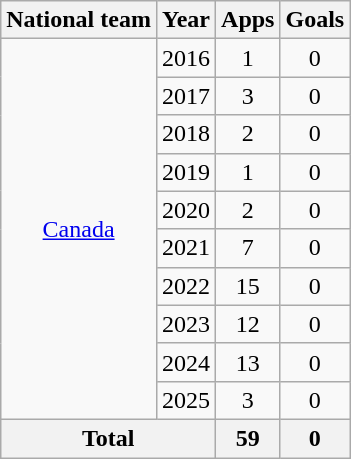<table class="wikitable" style="text-align:center">
<tr>
<th>National team</th>
<th>Year</th>
<th>Apps</th>
<th>Goals</th>
</tr>
<tr>
<td rowspan="10"><a href='#'>Canada</a></td>
<td>2016</td>
<td>1</td>
<td>0</td>
</tr>
<tr>
<td>2017</td>
<td>3</td>
<td>0</td>
</tr>
<tr>
<td>2018</td>
<td>2</td>
<td>0</td>
</tr>
<tr>
<td>2019</td>
<td>1</td>
<td>0</td>
</tr>
<tr>
<td>2020</td>
<td>2</td>
<td>0</td>
</tr>
<tr>
<td>2021</td>
<td>7</td>
<td>0</td>
</tr>
<tr>
<td>2022</td>
<td>15</td>
<td>0</td>
</tr>
<tr>
<td>2023</td>
<td>12</td>
<td>0</td>
</tr>
<tr>
<td>2024</td>
<td>13</td>
<td>0</td>
</tr>
<tr>
<td>2025</td>
<td>3</td>
<td>0</td>
</tr>
<tr>
<th colspan="2">Total</th>
<th>59</th>
<th>0</th>
</tr>
</table>
